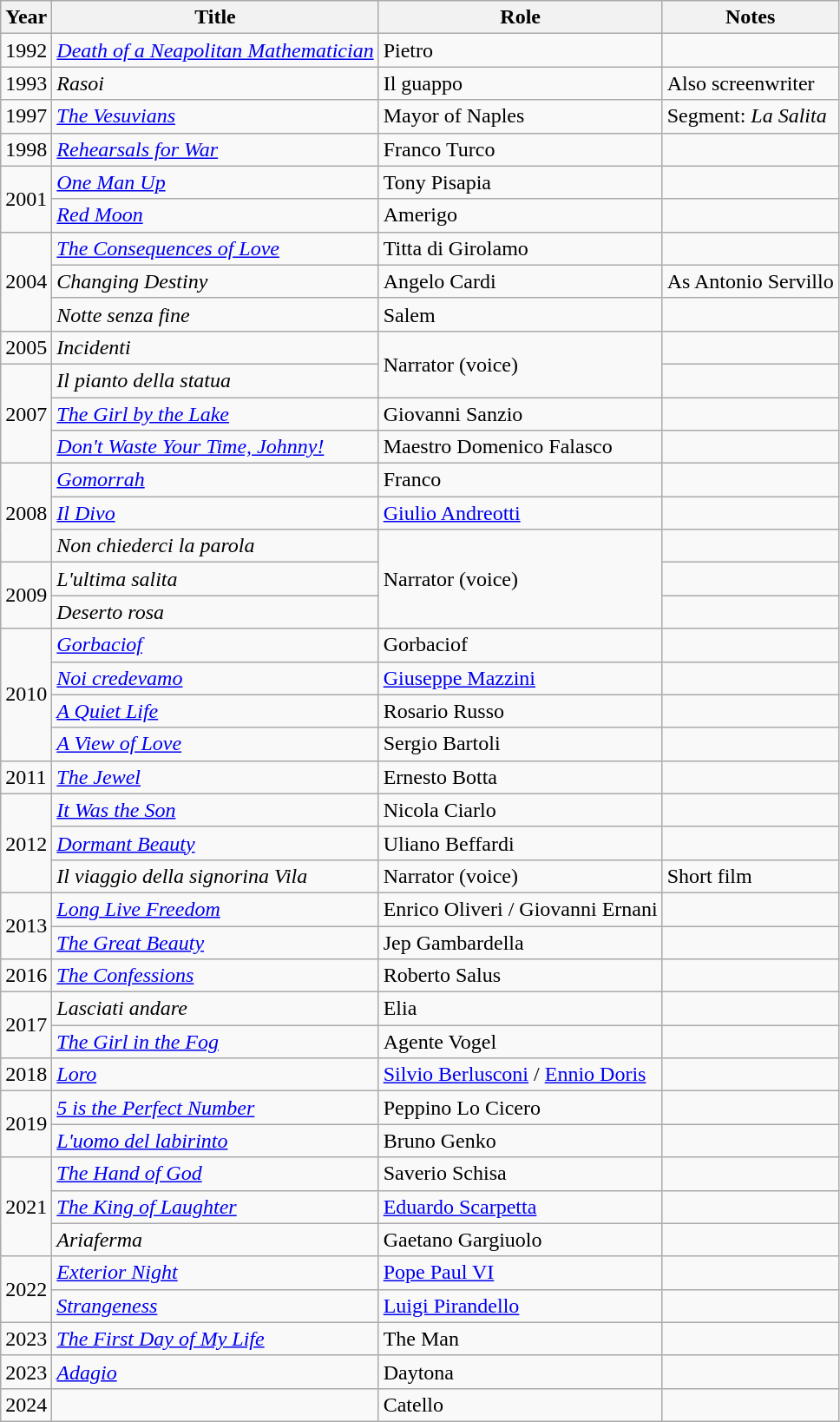<table class="wikitable sortable">
<tr>
<th>Year</th>
<th>Title</th>
<th>Role</th>
<th class="unsortable">Notes</th>
</tr>
<tr>
<td>1992</td>
<td><em><a href='#'>Death of a Neapolitan Mathematician</a></em></td>
<td>Pietro</td>
<td></td>
</tr>
<tr>
<td>1993</td>
<td><em>Rasoi</em></td>
<td>Il guappo</td>
<td>Also screenwriter</td>
</tr>
<tr>
<td>1997</td>
<td><em><a href='#'>The Vesuvians</a></em></td>
<td>Mayor of Naples</td>
<td>Segment: <em>La Salita</em></td>
</tr>
<tr>
<td>1998</td>
<td><em><a href='#'>Rehearsals for War</a></em></td>
<td>Franco Turco</td>
<td></td>
</tr>
<tr>
<td rowspan="2">2001</td>
<td><em><a href='#'>One Man Up</a></em></td>
<td>Tony Pisapia</td>
<td></td>
</tr>
<tr>
<td><em><a href='#'>Red Moon</a></em></td>
<td>Amerigo</td>
<td></td>
</tr>
<tr>
<td rowspan="3">2004</td>
<td><em><a href='#'>The Consequences of Love</a></em></td>
<td>Titta di Girolamo</td>
<td></td>
</tr>
<tr>
<td><em>Changing Destiny</em></td>
<td>Angelo Cardi</td>
<td>As Antonio Servillo</td>
</tr>
<tr>
<td><em>Notte senza fine</em></td>
<td>Salem</td>
<td></td>
</tr>
<tr>
<td>2005</td>
<td><em>Incidenti</em></td>
<td rowspan="2">Narrator (voice)</td>
<td></td>
</tr>
<tr>
<td rowspan="3">2007</td>
<td><em>Il pianto della statua</em></td>
<td></td>
</tr>
<tr>
<td><em><a href='#'>The Girl by the Lake</a></em></td>
<td>Giovanni Sanzio</td>
<td></td>
</tr>
<tr>
<td><em><a href='#'>Don't Waste Your Time, Johnny!</a></em></td>
<td>Maestro Domenico Falasco</td>
<td></td>
</tr>
<tr>
<td rowspan="3">2008</td>
<td><em><a href='#'>Gomorrah</a></em></td>
<td>Franco</td>
<td></td>
</tr>
<tr>
<td><em><a href='#'>Il Divo</a></em></td>
<td><a href='#'>Giulio Andreotti</a></td>
<td></td>
</tr>
<tr>
<td><em>Non chiederci la parola </em></td>
<td rowspan="3">Narrator (voice)</td>
<td></td>
</tr>
<tr>
<td rowspan="2">2009</td>
<td><em>L'ultima salita</em></td>
<td></td>
</tr>
<tr>
<td><em>Deserto rosa</em></td>
<td></td>
</tr>
<tr>
<td rowspan="4">2010</td>
<td><em><a href='#'>Gorbaciof</a></em></td>
<td>Gorbaciof</td>
<td></td>
</tr>
<tr>
<td><em><a href='#'>Noi credevamo</a></em></td>
<td><a href='#'>Giuseppe Mazzini</a></td>
<td></td>
</tr>
<tr>
<td><em><a href='#'>A Quiet Life</a></em></td>
<td>Rosario Russo</td>
<td></td>
</tr>
<tr>
<td><em><a href='#'>A View of Love</a></em></td>
<td>Sergio Bartoli</td>
<td></td>
</tr>
<tr>
<td>2011</td>
<td><em><a href='#'>The Jewel</a></em></td>
<td>Ernesto Botta</td>
<td></td>
</tr>
<tr>
<td rowspan="3">2012</td>
<td><em><a href='#'>It Was the Son</a></em></td>
<td>Nicola Ciarlo</td>
<td></td>
</tr>
<tr>
<td><em><a href='#'>Dormant Beauty</a></em></td>
<td>Uliano Beffardi</td>
<td></td>
</tr>
<tr>
<td><em>Il viaggio della signorina Vila</em></td>
<td>Narrator (voice)</td>
<td>Short film</td>
</tr>
<tr>
<td rowspan="2">2013</td>
<td><em><a href='#'>Long Live Freedom</a></em></td>
<td>Enrico Oliveri / Giovanni Ernani</td>
<td></td>
</tr>
<tr>
<td><em><a href='#'>The Great Beauty</a></em></td>
<td>Jep Gambardella</td>
<td></td>
</tr>
<tr>
<td>2016</td>
<td><em><a href='#'>The Confessions</a></em></td>
<td>Roberto Salus</td>
<td></td>
</tr>
<tr>
<td rowspan="2">2017</td>
<td><em>Lasciati andare</em></td>
<td>Elia</td>
<td></td>
</tr>
<tr>
<td><em><a href='#'>The Girl in the Fog</a></em></td>
<td>Agente Vogel</td>
<td></td>
</tr>
<tr>
<td>2018</td>
<td><em><a href='#'>Loro</a></em></td>
<td><a href='#'>Silvio Berlusconi</a> / <a href='#'>Ennio Doris</a></td>
<td></td>
</tr>
<tr>
<td rowspan="2">2019</td>
<td><em><a href='#'>5 is the Perfect Number</a></em></td>
<td>Peppino Lo Cicero</td>
<td></td>
</tr>
<tr>
<td><em><a href='#'>L'uomo del labirinto</a></em></td>
<td>Bruno Genko</td>
<td></td>
</tr>
<tr>
<td rowspan="3">2021</td>
<td><em><a href='#'>The Hand of God</a></em></td>
<td>Saverio Schisa</td>
<td></td>
</tr>
<tr>
<td><em><a href='#'>The King of Laughter</a></em></td>
<td><a href='#'>Eduardo Scarpetta</a></td>
<td></td>
</tr>
<tr>
<td><em>Ariaferma</em></td>
<td>Gaetano Gargiuolo</td>
<td></td>
</tr>
<tr>
<td rowspan="2">2022</td>
<td><em><a href='#'>Exterior Night</a></em></td>
<td><a href='#'>Pope Paul VI</a></td>
<td></td>
</tr>
<tr>
<td><em><a href='#'>Strangeness</a></em></td>
<td><a href='#'>Luigi Pirandello</a></td>
<td></td>
</tr>
<tr>
<td>2023</td>
<td><em><a href='#'>The First Day of My Life</a></em></td>
<td>The Man</td>
<td></td>
</tr>
<tr>
<td>2023</td>
<td><em><a href='#'>Adagio</a></em></td>
<td>Daytona</td>
<td></td>
</tr>
<tr>
<td>2024</td>
<td></td>
<td>Catello</td>
</tr>
</table>
